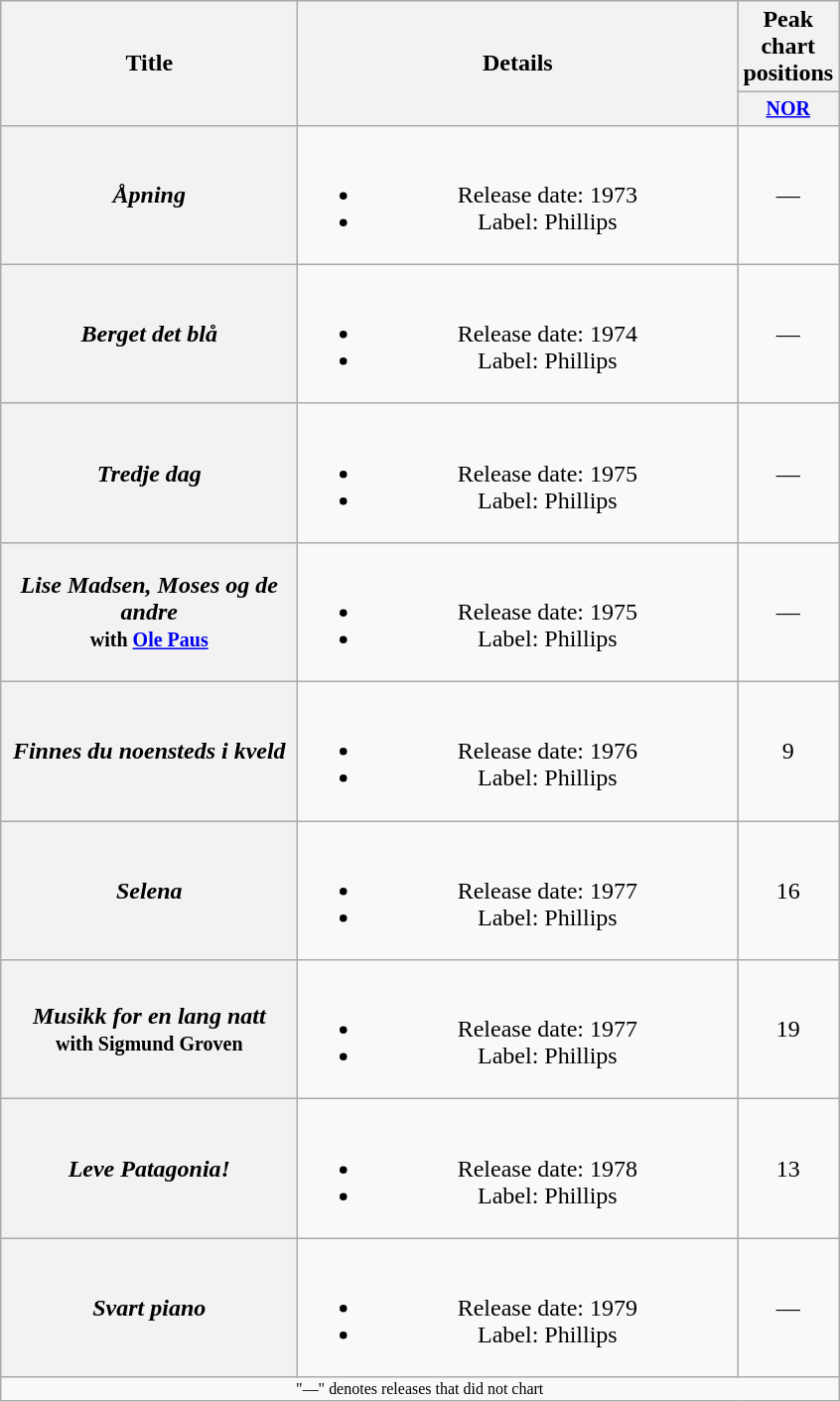<table class="wikitable plainrowheaders" style="text-align:center;">
<tr>
<th rowspan="2" style="width:12em;">Title</th>
<th rowspan="2" style="width:18em;">Details</th>
<th>Peak chart positions</th>
</tr>
<tr style="font-size:smaller;">
<th style="width:4em;"><a href='#'>NOR</a><br></th>
</tr>
<tr>
<th scope="row"><em>Åpning</em></th>
<td><br><ul><li>Release date: 1973</li><li>Label: Phillips</li></ul></td>
<td>—</td>
</tr>
<tr>
<th scope="row"><em>Berget det blå</em></th>
<td><br><ul><li>Release date: 1974</li><li>Label: Phillips</li></ul></td>
<td>—</td>
</tr>
<tr>
<th scope="row"><em>Tredje dag</em></th>
<td><br><ul><li>Release date: 1975</li><li>Label: Phillips</li></ul></td>
<td>—</td>
</tr>
<tr>
<th scope="row"><em>Lise Madsen, Moses og de andre</em> <br><small>with <a href='#'>Ole Paus</a></small></th>
<td><br><ul><li>Release date: 1975</li><li>Label: Phillips</li></ul></td>
<td>—</td>
</tr>
<tr>
<th scope="row"><em>Finnes du noensteds i kveld</em></th>
<td><br><ul><li>Release date: 1976</li><li>Label: Phillips</li></ul></td>
<td>9</td>
</tr>
<tr>
<th scope="row"><em>Selena</em></th>
<td><br><ul><li>Release date: 1977</li><li>Label: Phillips</li></ul></td>
<td>16</td>
</tr>
<tr>
<th scope="row"><em>Musikk for en lang natt</em> <br><small>with Sigmund Groven</small></th>
<td><br><ul><li>Release date: 1977</li><li>Label: Phillips</li></ul></td>
<td>19</td>
</tr>
<tr>
<th scope="row"><em>Leve Patagonia!</em></th>
<td><br><ul><li>Release date: 1978</li><li>Label: Phillips</li></ul></td>
<td>13</td>
</tr>
<tr>
<th scope="row"><em>Svart piano</em></th>
<td><br><ul><li>Release date: 1979</li><li>Label: Phillips</li></ul></td>
<td>—</td>
</tr>
<tr>
<td colspan="4" style="font-size:8pt">"—" denotes releases that did not chart</td>
</tr>
</table>
